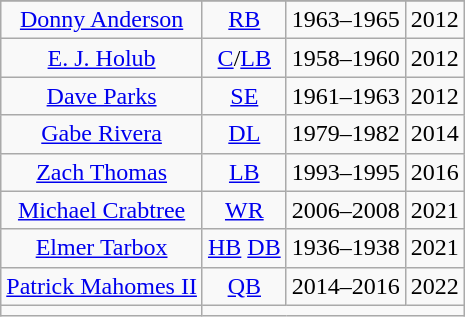<table class="wikitable" style="text-align:center;">
<tr>
</tr>
<tr>
<td><a href='#'>Donny Anderson</a></td>
<td><a href='#'>RB</a></td>
<td>1963–1965</td>
<td>2012</td>
</tr>
<tr>
<td><a href='#'>E. J. Holub</a></td>
<td><a href='#'>C</a>/<a href='#'>LB</a></td>
<td>1958–1960</td>
<td>2012</td>
</tr>
<tr>
<td><a href='#'>Dave Parks</a></td>
<td><a href='#'>SE</a></td>
<td>1961–1963</td>
<td>2012</td>
</tr>
<tr>
<td><a href='#'>Gabe Rivera</a></td>
<td><a href='#'>DL</a></td>
<td>1979–1982</td>
<td>2014</td>
</tr>
<tr>
<td><a href='#'>Zach Thomas</a></td>
<td><a href='#'>LB</a></td>
<td>1993–1995</td>
<td>2016</td>
</tr>
<tr>
<td><a href='#'>Michael Crabtree</a></td>
<td><a href='#'>WR</a></td>
<td>2006–2008</td>
<td>2021</td>
</tr>
<tr>
<td><a href='#'>Elmer Tarbox</a></td>
<td><a href='#'>HB</a> <a href='#'>DB</a></td>
<td>1936–1938</td>
<td>2021</td>
</tr>
<tr>
<td><a href='#'>Patrick Mahomes II</a></td>
<td><a href='#'>QB</a></td>
<td>2014–2016</td>
<td>2022</td>
</tr>
<tr `>
<td></td>
</tr>
</table>
